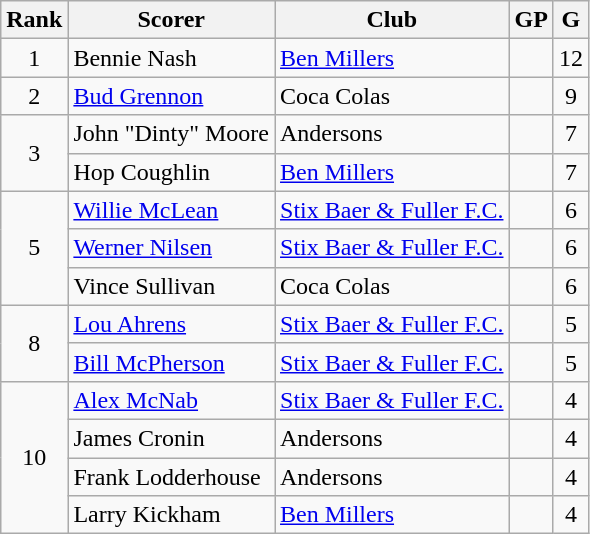<table class="wikitable">
<tr>
<th>Rank</th>
<th>Scorer</th>
<th>Club</th>
<th>GP</th>
<th>G</th>
</tr>
<tr>
<td align=center>1</td>
<td>Bennie Nash</td>
<td><a href='#'>Ben Millers</a></td>
<td align=center></td>
<td align=center>12</td>
</tr>
<tr>
<td align=center>2</td>
<td><a href='#'>Bud Grennon</a></td>
<td>Coca Colas</td>
<td align=center></td>
<td align=center>9</td>
</tr>
<tr>
<td rowspan=2 align=center>3</td>
<td>John "Dinty" Moore</td>
<td>Andersons</td>
<td align=center></td>
<td align=center>7</td>
</tr>
<tr>
<td>Hop Coughlin</td>
<td><a href='#'>Ben Millers</a></td>
<td align=center></td>
<td align=center>7</td>
</tr>
<tr>
<td rowspan=3 align=center>5</td>
<td><a href='#'>Willie McLean</a></td>
<td><a href='#'>Stix Baer & Fuller F.C.</a></td>
<td align=center></td>
<td align=center>6</td>
</tr>
<tr>
<td><a href='#'>Werner Nilsen</a></td>
<td><a href='#'>Stix Baer & Fuller F.C.</a></td>
<td align=center></td>
<td align=center>6</td>
</tr>
<tr>
<td>Vince Sullivan</td>
<td>Coca Colas</td>
<td align=center></td>
<td align=center>6</td>
</tr>
<tr>
<td rowspan=2 align=center>8</td>
<td><a href='#'>Lou Ahrens</a></td>
<td><a href='#'>Stix Baer & Fuller F.C.</a></td>
<td align=center></td>
<td align=center>5</td>
</tr>
<tr>
<td><a href='#'>Bill McPherson</a></td>
<td><a href='#'>Stix Baer & Fuller F.C.</a></td>
<td align=center></td>
<td align=center>5</td>
</tr>
<tr>
<td rowspan=4 align=center>10</td>
<td><a href='#'>Alex McNab</a></td>
<td><a href='#'>Stix Baer & Fuller F.C.</a></td>
<td align=center></td>
<td align=center>4</td>
</tr>
<tr>
<td>James Cronin</td>
<td>Andersons</td>
<td align=center></td>
<td align=center>4</td>
</tr>
<tr>
<td>Frank Lodderhouse</td>
<td>Andersons</td>
<td align=center></td>
<td align=center>4</td>
</tr>
<tr>
<td>Larry Kickham</td>
<td><a href='#'>Ben Millers</a></td>
<td align=center></td>
<td align=center>4</td>
</tr>
</table>
